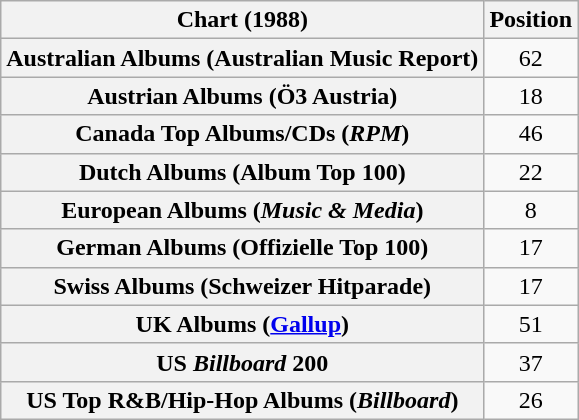<table class="wikitable sortable plainrowheaders" style="text-align:center">
<tr>
<th scope="col">Chart (1988)</th>
<th scope="col">Position</th>
</tr>
<tr>
<th scope="row">Australian Albums (Australian Music Report)</th>
<td>62</td>
</tr>
<tr>
<th scope="row">Austrian Albums (Ö3 Austria)</th>
<td>18</td>
</tr>
<tr>
<th scope="row">Canada Top Albums/CDs (<em>RPM</em>)</th>
<td>46</td>
</tr>
<tr>
<th scope="row">Dutch Albums (Album Top 100)</th>
<td>22</td>
</tr>
<tr>
<th scope="row">European Albums (<em>Music & Media</em>)</th>
<td>8</td>
</tr>
<tr>
<th scope="row">German Albums (Offizielle Top 100)</th>
<td>17</td>
</tr>
<tr>
<th scope="row">Swiss Albums (Schweizer Hitparade)</th>
<td>17</td>
</tr>
<tr>
<th scope="row">UK Albums (<a href='#'>Gallup</a>)</th>
<td>51</td>
</tr>
<tr>
<th scope="row">US <em>Billboard</em> 200</th>
<td>37</td>
</tr>
<tr>
<th scope="row">US Top R&B/Hip-Hop Albums (<em>Billboard</em>)</th>
<td>26</td>
</tr>
</table>
